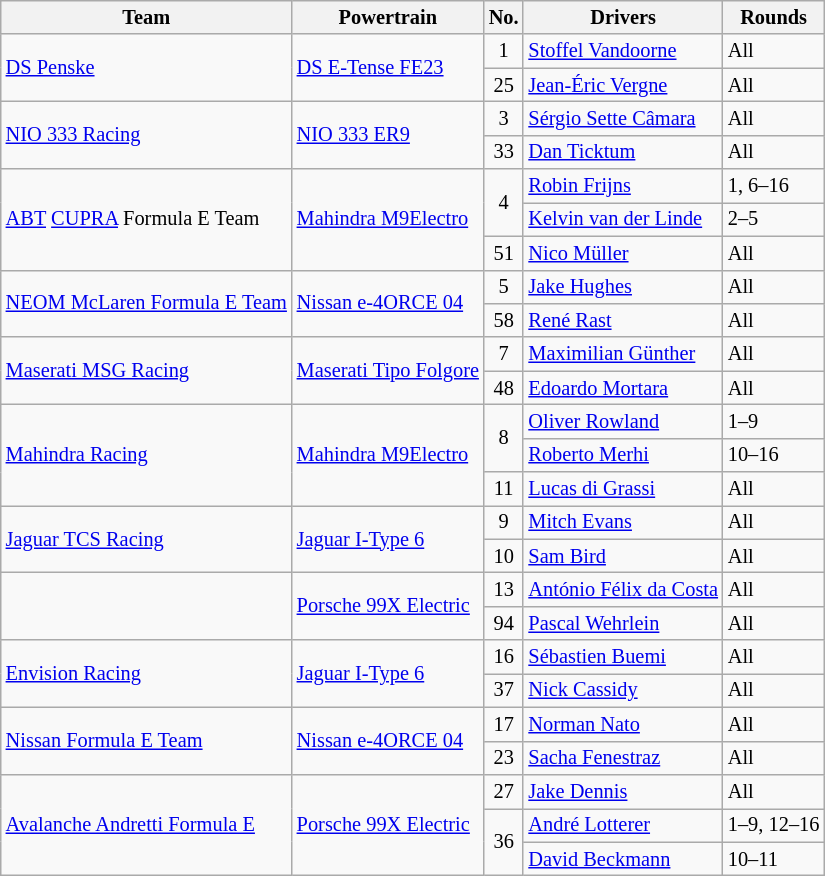<table class="wikitable" style=font-size:85%;>
<tr>
<th>Team</th>
<th>Powertrain</th>
<th>No.</th>
<th>Drivers</th>
<th>Rounds</th>
</tr>
<tr>
<td rowspan="2"> <a href='#'>DS Penske</a></td>
<td rowspan="2"><a href='#'>DS E-Tense FE23</a></td>
<td align=center>1</td>
<td> <a href='#'>Stoffel Vandoorne</a></td>
<td>All</td>
</tr>
<tr>
<td align=center>25</td>
<td> <a href='#'>Jean-Éric Vergne</a></td>
<td>All</td>
</tr>
<tr>
<td rowspan="2"> <a href='#'>NIO 333 Racing</a></td>
<td rowspan="2"><a href='#'>NIO 333 ER9</a></td>
<td align=center>3</td>
<td> <a href='#'>Sérgio Sette Câmara</a></td>
<td>All</td>
</tr>
<tr>
<td align=center>33</td>
<td> <a href='#'>Dan Ticktum</a></td>
<td>All</td>
</tr>
<tr>
<td rowspan="3"> <a href='#'>ABT</a> <a href='#'>CUPRA</a> Formula E Team</td>
<td rowspan="3"><a href='#'>Mahindra M9Electro</a></td>
<td rowspan="2" align="center">4</td>
<td> <a href='#'>Robin Frijns</a></td>
<td>1, 6–16</td>
</tr>
<tr>
<td> <a href='#'>Kelvin van der Linde</a></td>
<td>2–5</td>
</tr>
<tr>
<td align=center>51</td>
<td> <a href='#'>Nico Müller</a></td>
<td>All</td>
</tr>
<tr>
<td rowspan="2"> <a href='#'>NEOM McLaren Formula E Team</a></td>
<td rowspan="2"><a href='#'>Nissan e-4ORCE 04</a></td>
<td align=center>5</td>
<td> <a href='#'>Jake Hughes</a></td>
<td>All</td>
</tr>
<tr>
<td align=center>58</td>
<td> <a href='#'>René Rast</a></td>
<td>All</td>
</tr>
<tr>
<td rowspan="2"> <a href='#'>Maserati MSG Racing</a></td>
<td rowspan="2"><a href='#'>Maserati Tipo Folgore</a></td>
<td align=center>7</td>
<td> <a href='#'>Maximilian Günther</a></td>
<td>All</td>
</tr>
<tr>
<td align=center>48</td>
<td> <a href='#'>Edoardo Mortara</a></td>
<td>All</td>
</tr>
<tr>
<td rowspan="3"> <a href='#'>Mahindra Racing</a></td>
<td rowspan="3"><a href='#'>Mahindra M9Electro</a></td>
<td rowspan="2" align="center">8</td>
<td> <a href='#'>Oliver Rowland</a></td>
<td>1–9</td>
</tr>
<tr>
<td> <a href='#'>Roberto Merhi</a></td>
<td>10–16</td>
</tr>
<tr>
<td align=center>11</td>
<td> <a href='#'>Lucas di Grassi</a></td>
<td>All</td>
</tr>
<tr>
<td rowspan="2"> <a href='#'>Jaguar TCS Racing</a></td>
<td rowspan="2"><a href='#'>Jaguar I-Type 6</a></td>
<td align=center>9</td>
<td> <a href='#'>Mitch Evans</a></td>
<td>All</td>
</tr>
<tr>
<td align=center>10</td>
<td> <a href='#'>Sam Bird</a></td>
<td>All</td>
</tr>
<tr>
<td rowspan="2"></td>
<td rowspan="2"><a href='#'>Porsche 99X Electric</a></td>
<td align=center>13</td>
<td nowrap> <a href='#'>António Félix da Costa</a></td>
<td>All</td>
</tr>
<tr>
<td align=center>94</td>
<td> <a href='#'>Pascal Wehrlein</a></td>
<td>All</td>
</tr>
<tr>
<td rowspan="2"> <a href='#'>Envision Racing</a></td>
<td rowspan="2"><a href='#'>Jaguar I-Type 6</a></td>
<td align=center>16</td>
<td> <a href='#'>Sébastien Buemi</a></td>
<td>All</td>
</tr>
<tr>
<td align=center>37</td>
<td> <a href='#'>Nick Cassidy</a></td>
<td>All</td>
</tr>
<tr>
<td rowspan="2"> <a href='#'>Nissan Formula E Team</a></td>
<td rowspan="2"><a href='#'>Nissan e-4ORCE 04</a></td>
<td align=center>17</td>
<td> <a href='#'>Norman Nato</a></td>
<td>All</td>
</tr>
<tr>
<td align=center>23</td>
<td> <a href='#'>Sacha Fenestraz</a></td>
<td>All</td>
</tr>
<tr>
<td rowspan="3"> <a href='#'>Avalanche Andretti Formula E</a></td>
<td rowspan="3"><a href='#'>Porsche 99X Electric</a></td>
<td align=center>27</td>
<td> <a href='#'>Jake Dennis</a></td>
<td>All</td>
</tr>
<tr>
<td rowspan="2" align=center>36</td>
<td> <a href='#'>André Lotterer</a></td>
<td>1–9, 12–16</td>
</tr>
<tr>
<td> <a href='#'>David Beckmann</a></td>
<td>10–11</td>
</tr>
</table>
